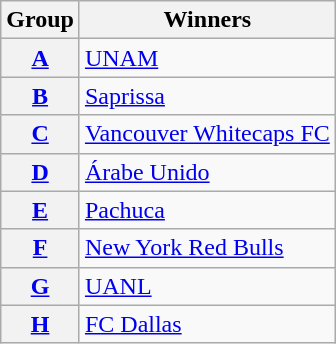<table class=wikitable>
<tr>
<th>Group</th>
<th>Winners</th>
</tr>
<tr>
<th><a href='#'>A</a></th>
<td> <a href='#'>UNAM</a></td>
</tr>
<tr>
<th><a href='#'>B</a></th>
<td> <a href='#'>Saprissa</a></td>
</tr>
<tr>
<th><a href='#'>C</a></th>
<td> <a href='#'>Vancouver Whitecaps FC</a></td>
</tr>
<tr>
<th><a href='#'>D</a></th>
<td> <a href='#'>Árabe Unido</a></td>
</tr>
<tr>
<th><a href='#'>E</a></th>
<td> <a href='#'>Pachuca</a></td>
</tr>
<tr>
<th><a href='#'>F</a></th>
<td> <a href='#'>New York Red Bulls</a></td>
</tr>
<tr>
<th><a href='#'>G</a></th>
<td> <a href='#'>UANL</a></td>
</tr>
<tr>
<th><a href='#'>H</a></th>
<td> <a href='#'>FC Dallas</a></td>
</tr>
</table>
